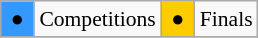<table class="wikitable" style="margin:0.5em auto; font-size:90%; align-text:center;">
<tr>
<td bgcolor=#3399ff> ● </td>
<td>Competitions</td>
<td bgcolor=#ffcc00> ● </td>
<td>Finals</td>
</tr>
<tr>
</tr>
</table>
